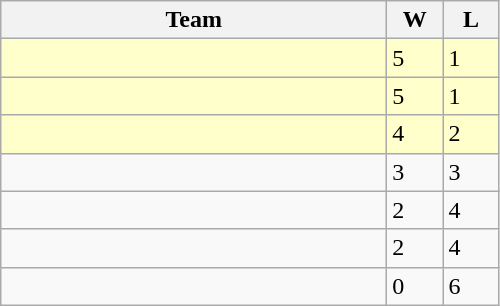<table class="wikitable">
<tr>
<th width="250px">Team</th>
<th width="30px">W</th>
<th width="30px">L</th>
</tr>
<tr bgcolor=#ffffcc>
<td></td>
<td>5</td>
<td>1</td>
</tr>
<tr bgcolor=#ffffcc>
<td></td>
<td>5</td>
<td>1</td>
</tr>
<tr bgcolor=#ffffcc>
<td></td>
<td>4</td>
<td>2</td>
</tr>
<tr>
<td></td>
<td>3</td>
<td>3</td>
</tr>
<tr>
<td></td>
<td>2</td>
<td>4</td>
</tr>
<tr>
<td></td>
<td>2</td>
<td>4</td>
</tr>
<tr>
<td></td>
<td>0</td>
<td>6</td>
</tr>
</table>
